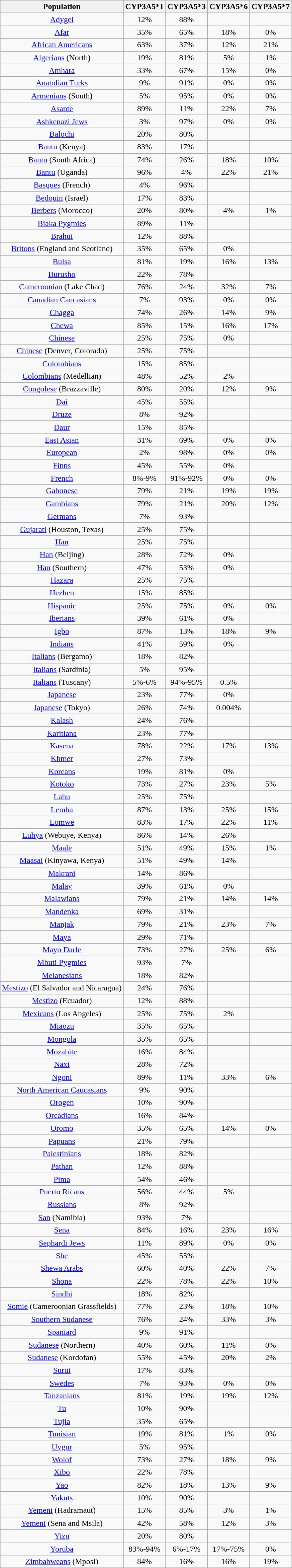<table class="wikitable sortable">
<tr align=center>
<th>Population</th>
<th>CYP3A5*1</th>
<th>CYP3A5*3</th>
<th>CYP3A5*6</th>
<th>CYP3A5*7</th>
</tr>
<tr>
<td align=center><a href='#'>Adygei</a></td>
<td align=center>12%</td>
<td align=center>88%</td>
<td align=center></td>
<td align=center></td>
</tr>
<tr>
<td align=center><a href='#'>Afar</a></td>
<td align=center>35%</td>
<td align=center>65%</td>
<td align=center>18%</td>
<td align=center>0%</td>
</tr>
<tr>
<td align=center><a href='#'>African Americans</a></td>
<td align=center>63%</td>
<td align=center>37%</td>
<td align=center>12%</td>
<td align=center>21%</td>
</tr>
<tr>
<td align=center><a href='#'>Algerians</a> (North)</td>
<td align=center>19%</td>
<td align=center>81%</td>
<td align=center>5%</td>
<td align=center>1%</td>
</tr>
<tr>
<td align=center><a href='#'>Amhara</a></td>
<td align=center>33%</td>
<td align=center>67%</td>
<td align=center>15%</td>
<td align=center>0%</td>
</tr>
<tr>
<td align=center><a href='#'>Anatolian Turks</a></td>
<td align=center>9%</td>
<td align=center>91%</td>
<td align=center>0%</td>
<td align=center>0%</td>
</tr>
<tr>
<td align=center><a href='#'>Armenians</a> (South)</td>
<td align=center>5%</td>
<td align=center>95%</td>
<td align=center>0%</td>
<td align=center>0%</td>
</tr>
<tr>
<td align=center><a href='#'>Asante</a></td>
<td align=center>89%</td>
<td align=center>11%</td>
<td align=center>22%</td>
<td align=center>7%</td>
</tr>
<tr>
<td align=center><a href='#'>Ashkenazi Jews</a></td>
<td align=center>3%</td>
<td align=center>97%</td>
<td align=center>0%</td>
<td align=center>0%</td>
</tr>
<tr>
<td align=center><a href='#'>Balochi</a></td>
<td align=center>20%</td>
<td align=center>80%</td>
<td align=center></td>
<td align=center></td>
</tr>
<tr>
<td align=center><a href='#'>Bantu</a> (Kenya)</td>
<td align=center>83%</td>
<td align=center>17%</td>
<td align=center></td>
<td align=center></td>
</tr>
<tr>
<td align=center><a href='#'>Bantu</a> (South Africa)</td>
<td align=center>74%</td>
<td align=center>26%</td>
<td align=center>18%</td>
<td align=center>10%</td>
</tr>
<tr>
<td align=center><a href='#'>Bantu</a> (Uganda)</td>
<td align=center>96%</td>
<td align=center>4%</td>
<td align=center>22%</td>
<td align=center>21%</td>
</tr>
<tr>
<td align=center><a href='#'>Basques</a> (French)</td>
<td align=center>4%</td>
<td align=center>96%</td>
<td align=center></td>
<td align=center></td>
</tr>
<tr>
<td align=center><a href='#'>Bedouin</a> (Israel)</td>
<td align=center>17%</td>
<td align=center>83%</td>
<td align=center></td>
<td align=center></td>
</tr>
<tr>
<td align=center><a href='#'>Berbers</a> (Morocco)</td>
<td align=center>20%</td>
<td align=center>80%</td>
<td align=center>4%</td>
<td align=center>1%</td>
</tr>
<tr>
<td align=center><a href='#'>Biaka Pygmies</a></td>
<td align=center>89%</td>
<td align=center>11%</td>
<td align=center></td>
<td align=center></td>
</tr>
<tr>
<td align=center><a href='#'>Brahui</a></td>
<td align=center>12%</td>
<td align=center>88%</td>
<td align=center></td>
<td align=center></td>
</tr>
<tr>
<td align=center><a href='#'>Britons</a> (England and Scotland)</td>
<td align=center>35%</td>
<td align=center>65%</td>
<td align=center>0%</td>
<td align=center></td>
</tr>
<tr>
<td align=center><a href='#'>Bulsa</a></td>
<td align=center>81%</td>
<td align=center>19%</td>
<td align=center>16%</td>
<td align=center>13%</td>
</tr>
<tr>
<td align=center><a href='#'>Burusho</a></td>
<td align=center>22%</td>
<td align=center>78%</td>
<td align=center></td>
<td align=center></td>
</tr>
<tr>
<td align=center><a href='#'>Cameroonian</a> (Lake Chad)</td>
<td align=center>76%</td>
<td align=center>24%</td>
<td align=center>32%</td>
<td align=center>7%</td>
</tr>
<tr>
<td align=center><a href='#'>Canadian Caucasians</a></td>
<td align=center>7%</td>
<td align=center>93%</td>
<td align=center>0%</td>
<td align=center>0%</td>
</tr>
<tr>
<td align=center><a href='#'>Chagga</a></td>
<td align=center>74%</td>
<td align=center>26%</td>
<td align=center>14%</td>
<td align=center>9%</td>
</tr>
<tr>
<td align=center><a href='#'>Chewa</a></td>
<td align=center>85%</td>
<td align=center>15%</td>
<td align=center>16%</td>
<td align=center>17%</td>
</tr>
<tr>
<td align=center><a href='#'>Chinese</a></td>
<td align=center>25%</td>
<td align=center>75%</td>
<td align=center>0%</td>
<td align=center></td>
</tr>
<tr>
<td align=center><a href='#'>Chinese</a> (Denver, Colorado)</td>
<td align=center>25%</td>
<td align=center>75%</td>
<td align=center></td>
<td align=center></td>
</tr>
<tr>
<td align=center><a href='#'>Colombians</a></td>
<td align=center>15%</td>
<td align=center>85%</td>
<td align=center></td>
<td align=center></td>
</tr>
<tr>
<td align=center><a href='#'>Colombians</a> (Medellian)</td>
<td align=center>48%</td>
<td align=center>52%</td>
<td align=center>2%</td>
<td align=center></td>
</tr>
<tr>
<td align=center><a href='#'>Congolese</a> (Brazzaville)</td>
<td align=center>80%</td>
<td align=center>20%</td>
<td align=center>12%</td>
<td align=center>9%</td>
</tr>
<tr>
<td align=center><a href='#'>Dai</a></td>
<td align=center>45%</td>
<td align=center>55%</td>
<td align=center></td>
<td align=center></td>
</tr>
<tr>
<td align=center><a href='#'>Druze</a></td>
<td align=center>8%</td>
<td align=center>92%</td>
<td align=center></td>
<td align=center></td>
</tr>
<tr>
<td align=center><a href='#'>Daur</a></td>
<td align=center>15%</td>
<td align=center>85%</td>
<td align=center></td>
<td align=center></td>
</tr>
<tr>
<td align=center><a href='#'>East Asian</a></td>
<td align=center>31%</td>
<td align=center>69%</td>
<td align=center>0%</td>
<td align=center>0%</td>
</tr>
<tr>
<td align=center><a href='#'>European</a></td>
<td align=center>2%</td>
<td align=center>98%</td>
<td align=center>0%</td>
<td align=center>0%</td>
</tr>
<tr>
<td align=center><a href='#'>Finns</a></td>
<td align=center>45%</td>
<td align=center>55%</td>
<td align=center>0%</td>
<td align=center></td>
</tr>
<tr>
<td align=center><a href='#'>French</a></td>
<td align=center>8%-9%</td>
<td align=center>91%-92%</td>
<td align=center>0%</td>
<td align=center>0%</td>
</tr>
<tr>
<td align=center><a href='#'>Gabonese</a></td>
<td align=center>79%</td>
<td align=center>21%</td>
<td align=center>19%</td>
<td align=center>19%</td>
</tr>
<tr>
<td align=center><a href='#'>Gambians</a></td>
<td align=center>79%</td>
<td align=center>21%</td>
<td align=center>20%</td>
<td align=center>12%</td>
</tr>
<tr>
<td align=center><a href='#'>Germans</a></td>
<td align=center>7%</td>
<td align=center>93%</td>
<td align=center></td>
<td align=center></td>
</tr>
<tr>
<td align=center><a href='#'>Gujarati</a> (Houston, Texas)</td>
<td align=center>25%</td>
<td align=center>75%</td>
<td align=center></td>
<td align=center></td>
</tr>
<tr>
<td align=center><a href='#'>Han</a></td>
<td align=center>25%</td>
<td align=center>75%</td>
<td align=center></td>
<td align=center></td>
</tr>
<tr>
<td align=center><a href='#'>Han</a> (Beijing)</td>
<td align=center>28%</td>
<td align=center>72%</td>
<td align=center>0%</td>
<td align=center></td>
</tr>
<tr>
<td align=center><a href='#'>Han</a> (Southern)</td>
<td align=center>47%</td>
<td align=center>53%</td>
<td align=center>0%</td>
<td align=center></td>
</tr>
<tr>
<td align=center><a href='#'>Hazara</a></td>
<td align=center>25%</td>
<td align=center>75%</td>
<td align=center></td>
<td align=center></td>
</tr>
<tr>
<td align=center><a href='#'>Hezhen</a></td>
<td align=center>15%</td>
<td align=center>85%</td>
<td align=center></td>
<td align=center></td>
</tr>
<tr>
<td align=center><a href='#'>Hispanic</a></td>
<td align=center>25%</td>
<td align=center>75%</td>
<td align=center>0%</td>
<td align=center>0%</td>
</tr>
<tr>
<td align=center><a href='#'>Iberians</a></td>
<td align=center>39%</td>
<td align=center>61%</td>
<td align=center>0%</td>
<td align=center></td>
</tr>
<tr>
<td align=center><a href='#'>Igbo</a></td>
<td align=center>87%</td>
<td align=center>13%</td>
<td align=center>18%</td>
<td align=center>9%</td>
</tr>
<tr>
<td align=center><a href='#'>Indians</a></td>
<td align=center>41%</td>
<td align=center>59%</td>
<td align=center>0%</td>
<td align=center></td>
</tr>
<tr>
<td align=center><a href='#'>Italians</a> (Bergamo)</td>
<td align=center>18%</td>
<td align=center>82%</td>
<td align=center></td>
<td align=center></td>
</tr>
<tr>
<td align=center><a href='#'>Italians</a> (Sardinia)</td>
<td align=center>5%</td>
<td align=center>95%</td>
<td align=center></td>
<td align=center></td>
</tr>
<tr>
<td align=center><a href='#'>Italians</a> (Tuscany)</td>
<td align=center>5%-6%</td>
<td align=center>94%-95%</td>
<td align=center>0.5%</td>
<td align=center></td>
</tr>
<tr>
<td align=center><a href='#'>Japanese</a></td>
<td align=center>23%</td>
<td align=center>77%</td>
<td align=center>0%</td>
<td align=center></td>
</tr>
<tr>
<td align=center><a href='#'>Japanese</a> (Tokyo)</td>
<td align=center>26%</td>
<td align=center>74%</td>
<td align=center>0.004%</td>
<td align=center></td>
</tr>
<tr>
<td align=center><a href='#'>Kalash</a></td>
<td align=center>24%</td>
<td align=center>76%</td>
<td align=center></td>
<td align=center></td>
</tr>
<tr>
<td align=center><a href='#'>Karitiana</a></td>
<td align=center>23%</td>
<td align=center>77%</td>
<td align=center></td>
<td align=center></td>
</tr>
<tr>
<td align=center><a href='#'>Kasena</a></td>
<td align=center>78%</td>
<td align=center>22%</td>
<td align=center>17%</td>
<td align=center>13%</td>
</tr>
<tr>
<td align=center><a href='#'>Khmer</a></td>
<td align=center>27%</td>
<td align=center>73%</td>
<td align=center></td>
<td align=center></td>
</tr>
<tr>
<td align=center><a href='#'>Koreans</a></td>
<td align=center>19%</td>
<td align=center>81%</td>
<td align=center>0%</td>
<td align=center></td>
</tr>
<tr>
<td align=center><a href='#'>Kotoko</a></td>
<td align=center>73%</td>
<td align=center>27%</td>
<td align=center>23%</td>
<td align=center>5%</td>
</tr>
<tr>
<td align=center><a href='#'>Lahu</a></td>
<td align=center>25%</td>
<td align=center>75%</td>
<td align=center></td>
<td align=center></td>
</tr>
<tr>
<td align=center><a href='#'>Lemba</a></td>
<td align=center>87%</td>
<td align=center>13%</td>
<td align=center>25%</td>
<td align=center>15%</td>
</tr>
<tr>
<td align=center><a href='#'>Lomwe</a></td>
<td align=center>83%</td>
<td align=center>17%</td>
<td align=center>22%</td>
<td align=center>11%</td>
</tr>
<tr>
<td align=center><a href='#'>Luhya</a> (Webuye, Kenya)</td>
<td align=center>86%</td>
<td align=center>14%</td>
<td align=center>26%</td>
<td align=center></td>
</tr>
<tr>
<td align=center><a href='#'>Maale</a></td>
<td align=center>51%</td>
<td align=center>49%</td>
<td align=center>15%</td>
<td align=center>1%</td>
</tr>
<tr>
<td align=center><a href='#'>Maasai</a> (Kinyawa, Kenya)</td>
<td align=center>51%</td>
<td align=center>49%</td>
<td align=center>14%</td>
<td align=center></td>
</tr>
<tr>
<td align=center><a href='#'>Makrani</a></td>
<td align=center>14%</td>
<td align=center>86%</td>
<td align=center></td>
<td align=center></td>
</tr>
<tr>
<td align=center><a href='#'>Malay</a></td>
<td align=center>39%</td>
<td align=center>61%</td>
<td align=center>0%</td>
<td align=center></td>
</tr>
<tr>
<td align=center><a href='#'>Malawians</a></td>
<td align=center>79%</td>
<td align=center>21%</td>
<td align=center>14%</td>
<td align=center>14%</td>
</tr>
<tr>
<td align=center><a href='#'>Mandenka</a></td>
<td align=center>69%</td>
<td align=center>31%</td>
<td align=center></td>
<td align=center></td>
</tr>
<tr>
<td align=center><a href='#'>Manjak</a></td>
<td align=center>79%</td>
<td align=center>21%</td>
<td align=center>23%</td>
<td align=center>7%</td>
</tr>
<tr>
<td align=center><a href='#'>Maya</a></td>
<td align=center>29%</td>
<td align=center>71%</td>
<td align=center></td>
<td align=center></td>
</tr>
<tr>
<td align=center><a href='#'>Mayo Darle</a></td>
<td align=center>73%</td>
<td align=center>27%</td>
<td align=center>25%</td>
<td align=center>6%</td>
</tr>
<tr>
<td align=center><a href='#'>Mbuti Pygmies</a></td>
<td align=center>93%</td>
<td align=center>7%</td>
<td align=center></td>
<td align=center></td>
</tr>
<tr>
<td align=center><a href='#'>Melanesians</a></td>
<td align=center>18%</td>
<td align=center>82%</td>
<td align=center></td>
<td align=center></td>
</tr>
<tr>
<td align=center><a href='#'>Mestizo</a> (El Salvador and Nicaragua)</td>
<td align=center>24%</td>
<td align=center>76%</td>
<td align=center></td>
<td align=center></td>
</tr>
<tr>
<td align=center><a href='#'>Mestizo</a> (Ecuador)</td>
<td align=center>12%</td>
<td align=center>88%</td>
<td align=center></td>
<td align=center></td>
</tr>
<tr>
<td align=center><a href='#'>Mexicans</a> (Los Angeles)</td>
<td align=center>25%</td>
<td align=center>75%</td>
<td align=center>2%</td>
<td align=center></td>
</tr>
<tr>
<td align=center><a href='#'>Miaozu</a></td>
<td align=center>35%</td>
<td align=center>65%</td>
<td align=center></td>
<td align=center></td>
</tr>
<tr>
<td align=center><a href='#'>Mongola</a></td>
<td align=center>35%</td>
<td align=center>65%</td>
<td align=center></td>
<td align=center></td>
</tr>
<tr>
<td align=center><a href='#'>Mozabite</a></td>
<td align=center>16%</td>
<td align=center>84%</td>
<td align=center></td>
<td align=center></td>
</tr>
<tr>
<td align=center><a href='#'>Naxi</a></td>
<td align=center>28%</td>
<td align=center>72%</td>
<td align=center></td>
<td align=center></td>
</tr>
<tr>
<td align=center><a href='#'>Ngoni</a></td>
<td align=center>89%</td>
<td align=center>11%</td>
<td align=center>33%</td>
<td align=center>6%</td>
</tr>
<tr>
<td align=center><a href='#'>North American Caucasians</a></td>
<td align=center>9%</td>
<td align=center>90%</td>
<td align=center></td>
<td align=center></td>
</tr>
<tr>
<td align=center><a href='#'>Orogen</a></td>
<td align=center>10%</td>
<td align=center>90%</td>
<td align=center></td>
<td align=center></td>
</tr>
<tr>
<td align=center><a href='#'>Orcadians</a></td>
<td align=center>16%</td>
<td align=center>84%</td>
<td align=center></td>
<td align=center></td>
</tr>
<tr>
<td align=center><a href='#'>Oromo</a></td>
<td align=center>35%</td>
<td align=center>65%</td>
<td align=center>14%</td>
<td align=center>0%</td>
</tr>
<tr>
<td align=center><a href='#'>Papuans</a></td>
<td align=center>21%</td>
<td align=center>79%</td>
<td align=center></td>
<td align=center></td>
</tr>
<tr>
<td align=center><a href='#'>Palestinians</a></td>
<td align=center>18%</td>
<td align=center>82%</td>
<td align=center></td>
<td align=center></td>
</tr>
<tr>
<td align=center><a href='#'>Pathan</a></td>
<td align=center>12%</td>
<td align=center>88%</td>
<td align=center></td>
<td align=center></td>
</tr>
<tr>
<td align=center><a href='#'>Pima</a></td>
<td align=center>54%</td>
<td align=center>46%</td>
<td align=center></td>
<td align=center></td>
</tr>
<tr>
<td align=center><a href='#'>Puerto Ricans</a></td>
<td align=center>56%</td>
<td align=center>44%</td>
<td align=center>5%</td>
<td align=center></td>
</tr>
<tr>
<td align=center><a href='#'>Russians</a></td>
<td align=center>8%</td>
<td align=center>92%</td>
<td align=center></td>
<td align=center></td>
</tr>
<tr>
<td align=center><a href='#'>San</a> (Namibia)</td>
<td align=center>93%</td>
<td align=center>7%</td>
<td align=center></td>
<td align=center></td>
</tr>
<tr>
<td align=center><a href='#'>Sena</a></td>
<td align=center>84%</td>
<td align=center>16%</td>
<td align=center>23%</td>
<td align=center>16%</td>
</tr>
<tr>
<td align=center><a href='#'>Sephardi Jews</a></td>
<td align=center>11%</td>
<td align=center>89%</td>
<td align=center>0%</td>
<td align=center>0%</td>
</tr>
<tr>
<td align=center><a href='#'>She</a></td>
<td align=center>45%</td>
<td align=center>55%</td>
<td align=center></td>
<td align=center></td>
</tr>
<tr>
<td align=center><a href='#'>Shewa Arabs</a></td>
<td align=center>60%</td>
<td align=center>40%</td>
<td align=center>22%</td>
<td align=center>7%</td>
</tr>
<tr>
<td align=center><a href='#'>Shona</a></td>
<td align=center>22%</td>
<td align=center>78%</td>
<td align=center>22%</td>
<td align=center>10%</td>
</tr>
<tr>
<td align=center><a href='#'>Sindhi</a></td>
<td align=center>18%</td>
<td align=center>82%</td>
<td align=center></td>
<td align=center></td>
</tr>
<tr>
<td align=center><a href='#'>Somie</a> (Cameroonian Grassfields)</td>
<td align=center>77%</td>
<td align=center>23%</td>
<td align=center>18%</td>
<td align=center>10%</td>
</tr>
<tr>
<td align=center><a href='#'>Southern Sudanese</a></td>
<td align=center>76%</td>
<td align=center>24%</td>
<td align=center>33%</td>
<td align=center>3%</td>
</tr>
<tr>
<td align=center><a href='#'>Spaniard</a></td>
<td align=center>9%</td>
<td align=center>91%</td>
<td align=center></td>
<td align=center></td>
</tr>
<tr>
<td align=center><a href='#'>Sudanese</a> (Northern)</td>
<td align=center>40%</td>
<td align=center>60%</td>
<td align=center>11%</td>
<td align=center>0%</td>
</tr>
<tr>
<td align=center><a href='#'>Sudanese</a> (Kordofan)</td>
<td align=center>55%</td>
<td align=center>45%</td>
<td align=center>20%</td>
<td align=center>2%</td>
</tr>
<tr>
<td align=center><a href='#'>Surui</a></td>
<td align=center>17%</td>
<td align=center>83%</td>
<td align=center></td>
<td align=center></td>
</tr>
<tr>
<td align=center><a href='#'>Swedes</a></td>
<td align=center>7%</td>
<td align=center>93%</td>
<td align=center>0%</td>
<td align=center>0%</td>
</tr>
<tr>
<td align=center><a href='#'>Tanzanians</a></td>
<td align=center>81%</td>
<td align=center>19%</td>
<td align=center>19%</td>
<td align=center>12%</td>
</tr>
<tr>
<td align=center><a href='#'>Tu</a></td>
<td align=center>10%</td>
<td align=center>90%</td>
<td align=center></td>
<td align=center></td>
</tr>
<tr>
<td align=center><a href='#'>Tujia</a></td>
<td align=center>35%</td>
<td align=center>65%</td>
<td align=center></td>
<td align=center></td>
</tr>
<tr>
<td align=center><a href='#'>Tunisian</a></td>
<td align=center>19%</td>
<td align=center>81%</td>
<td align=center>1%</td>
<td align=center>0%</td>
</tr>
<tr>
<td align=center><a href='#'>Uygur</a></td>
<td align=center>5%</td>
<td align=center>95%</td>
<td align=center></td>
<td align=center></td>
</tr>
<tr>
<td align=center><a href='#'>Wolof</a></td>
<td align=center>73%</td>
<td align=center>27%</td>
<td align=center>18%</td>
<td align=center>9%</td>
</tr>
<tr>
<td align=center><a href='#'>Xibo</a></td>
<td align=center>22%</td>
<td align=center>78%</td>
<td align=center></td>
<td align=center></td>
</tr>
<tr>
<td align=center><a href='#'>Yao</a></td>
<td align=center>82%</td>
<td align=center>18%</td>
<td align=center>13%</td>
<td align=center>9%</td>
</tr>
<tr>
<td align=center><a href='#'>Yakuts</a></td>
<td align=center>10%</td>
<td align=center>90%</td>
<td align=center></td>
<td align=center></td>
</tr>
<tr>
<td align=center><a href='#'>Yemeni</a> (Hadramaut)</td>
<td align=center>15%</td>
<td align=center>85%</td>
<td align=center>3%</td>
<td align=center>1%</td>
</tr>
<tr>
<td align=center><a href='#'>Yemeni</a> (Sena and Msila)</td>
<td align=center>42%</td>
<td align=center>58%</td>
<td align=center>12%</td>
<td align=center>3%</td>
</tr>
<tr>
<td align=center><a href='#'>Yizu</a></td>
<td align=center>20%</td>
<td align=center>80%</td>
<td align=center></td>
<td align=center></td>
</tr>
<tr>
<td align=center><a href='#'>Yoruba</a></td>
<td align=center>83%-94%</td>
<td align=center>6%-17%</td>
<td align=center>17%-75%</td>
<td align=center>0%</td>
</tr>
<tr>
<td align=center><a href='#'>Zimbabweans</a> (Mposi)</td>
<td align=center>84%</td>
<td align=center>16%</td>
<td align=center>16%</td>
<td align=center>19%</td>
</tr>
</table>
